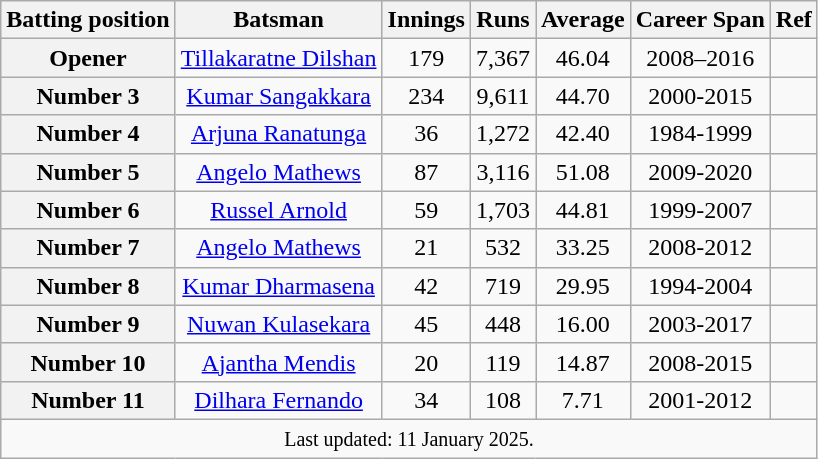<table class="wikitable sortable" style="text-align:center;">
<tr>
<th scope="col">Batting position</th>
<th scope="col">Batsman</th>
<th scope="col">Innings</th>
<th scope="col">Runs</th>
<th scope="col">Average</th>
<th scope="col">Career Span</th>
<th scope="col">Ref</th>
</tr>
<tr>
<th scope="row">Opener</th>
<td><a href='#'>Tillakaratne Dilshan</a> </td>
<td>179</td>
<td>7,367</td>
<td>46.04</td>
<td>2008–2016</td>
<td></td>
</tr>
<tr>
<th scope="row">Number 3</th>
<td><a href='#'>Kumar Sangakkara</a></td>
<td>234</td>
<td>9,611</td>
<td>44.70</td>
<td>2000-2015</td>
<td></td>
</tr>
<tr>
<th scope="row">Number 4</th>
<td><a href='#'>Arjuna Ranatunga</a></td>
<td>36</td>
<td>1,272</td>
<td>42.40</td>
<td>1984-1999</td>
<td></td>
</tr>
<tr>
<th scope="row">Number 5</th>
<td><a href='#'>Angelo Mathews</a></td>
<td>87</td>
<td>3,116</td>
<td>51.08</td>
<td>2009-2020</td>
<td></td>
</tr>
<tr>
<th scope="row">Number 6</th>
<td><a href='#'>Russel Arnold</a></td>
<td>59</td>
<td>1,703</td>
<td>44.81</td>
<td>1999-2007</td>
<td></td>
</tr>
<tr>
<th scope="row">Number 7</th>
<td><a href='#'>Angelo Mathews</a></td>
<td>21</td>
<td>532</td>
<td>33.25</td>
<td>2008-2012</td>
<td></td>
</tr>
<tr>
<th scope="row">Number 8</th>
<td><a href='#'>Kumar Dharmasena</a></td>
<td>42</td>
<td>719</td>
<td>29.95</td>
<td>1994-2004</td>
<td></td>
</tr>
<tr>
<th scope="row">Number 9</th>
<td><a href='#'>Nuwan Kulasekara</a></td>
<td>45</td>
<td>448</td>
<td>16.00</td>
<td>2003-2017</td>
<td></td>
</tr>
<tr>
<th scope="row">Number 10</th>
<td><a href='#'>Ajantha Mendis</a></td>
<td>20</td>
<td>119</td>
<td>14.87</td>
<td>2008-2015</td>
<td></td>
</tr>
<tr>
<th scope="row">Number 11</th>
<td><a href='#'>Dilhara Fernando</a></td>
<td>34</td>
<td>108</td>
<td>7.71</td>
<td>2001-2012</td>
<td></td>
</tr>
<tr>
<td colspan=7><small>Last updated: 11 January 2025.</small></td>
</tr>
</table>
